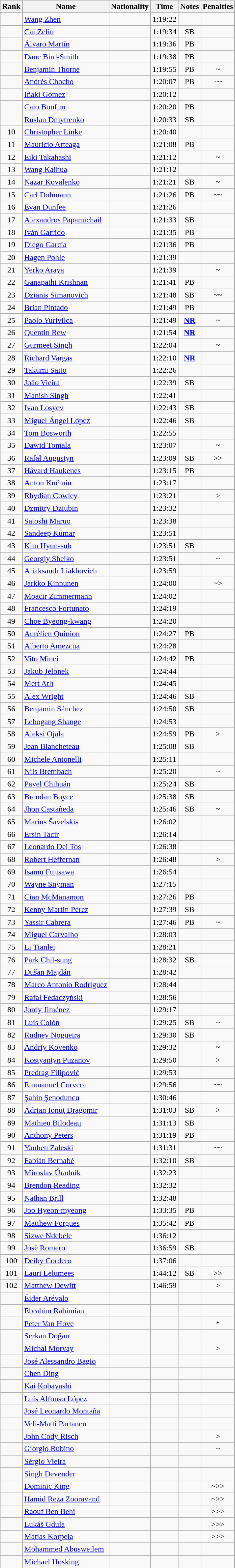<table class="wikitable sortable" style="text-align:center">
<tr>
<th>Rank</th>
<th>Name</th>
<th>Nationality</th>
<th>Time</th>
<th>Notes</th>
<th>Penalties</th>
</tr>
<tr>
<td></td>
<td align=left><a href='#'>Wang Zhen</a></td>
<td align=left></td>
<td>1:19:22</td>
<td></td>
<td></td>
</tr>
<tr>
<td></td>
<td align=left><a href='#'>Cai Zelin</a></td>
<td align=left></td>
<td>1:19:34</td>
<td>SB</td>
<td></td>
</tr>
<tr>
<td></td>
<td align=left><a href='#'>Álvaro Martín</a></td>
<td align=left></td>
<td>1:19:36</td>
<td>PB</td>
<td></td>
</tr>
<tr>
<td></td>
<td align=left><a href='#'>Dane Bird-Smith</a></td>
<td align=left></td>
<td>1:19:38</td>
<td>PB</td>
<td></td>
</tr>
<tr>
<td></td>
<td align=left><a href='#'>Benjamin Thorne</a></td>
<td align=left></td>
<td>1:19:55</td>
<td>PB</td>
<td>~</td>
</tr>
<tr>
<td></td>
<td align=left><a href='#'>Andrés Chocho</a></td>
<td align=left></td>
<td>1:20:07</td>
<td>PB</td>
<td>~~</td>
</tr>
<tr>
<td></td>
<td align=left><a href='#'>Iñaki Gómez</a></td>
<td align=left></td>
<td>1:20:12</td>
<td></td>
<td></td>
</tr>
<tr>
<td></td>
<td align=left><a href='#'>Caio Bonfim</a></td>
<td align=left></td>
<td>1:20:20</td>
<td>PB</td>
<td></td>
</tr>
<tr>
<td></td>
<td align=left><a href='#'>Ruslan Dmytrenko</a></td>
<td align=left></td>
<td>1:20:33</td>
<td>SB</td>
<td></td>
</tr>
<tr>
<td>10</td>
<td align=left><a href='#'>Christopher Linke</a></td>
<td align=left></td>
<td>1:20:40</td>
<td></td>
<td></td>
</tr>
<tr>
<td>11</td>
<td align=left><a href='#'>Mauricio Arteaga</a></td>
<td align=left></td>
<td>1:21:08</td>
<td>PB</td>
<td></td>
</tr>
<tr>
<td>12</td>
<td align=left><a href='#'>Eiki Takahashi</a></td>
<td align=left></td>
<td>1:21:12</td>
<td></td>
<td>~</td>
</tr>
<tr>
<td>13</td>
<td align=left><a href='#'>Wang Kaihua</a></td>
<td align=left></td>
<td>1:21:12</td>
<td></td>
<td></td>
</tr>
<tr>
<td>14</td>
<td align=left><a href='#'>Nazar Kovalenko</a></td>
<td align=left></td>
<td>1:21:21</td>
<td>SB</td>
<td>~</td>
</tr>
<tr>
<td>15</td>
<td align=left><a href='#'>Carl Dohmann</a></td>
<td align=left></td>
<td>1:21:26</td>
<td>PB</td>
<td>~~</td>
</tr>
<tr>
<td>16</td>
<td align=left><a href='#'>Evan Dunfee</a></td>
<td align=left></td>
<td>1:21:26</td>
<td></td>
<td></td>
</tr>
<tr>
<td>17</td>
<td align=left><a href='#'>Alexandros Papamichail</a></td>
<td align=left></td>
<td>1:21:33</td>
<td>SB</td>
<td></td>
</tr>
<tr>
<td>18</td>
<td align=left><a href='#'>Iván Garrido</a></td>
<td align=left></td>
<td>1:21:35</td>
<td>PB</td>
<td></td>
</tr>
<tr>
<td>19</td>
<td align=left><a href='#'>Diego García</a></td>
<td align=left></td>
<td>1:21:36</td>
<td>PB</td>
<td></td>
</tr>
<tr>
<td>20</td>
<td align=left><a href='#'>Hagen Pohle</a></td>
<td align=left></td>
<td>1:21:39</td>
<td></td>
<td></td>
</tr>
<tr>
<td>21</td>
<td align=left><a href='#'>Yerko Araya</a></td>
<td align=left></td>
<td>1:21:39</td>
<td></td>
<td>~</td>
</tr>
<tr>
<td>22</td>
<td align=left><a href='#'>Ganapathi Krishnan</a></td>
<td align=left></td>
<td>1:21:41</td>
<td>PB</td>
<td></td>
</tr>
<tr>
<td>23</td>
<td align=left><a href='#'>Dzianis Simanovich</a></td>
<td align=left></td>
<td>1:21:48</td>
<td>SB</td>
<td>~~</td>
</tr>
<tr>
<td>24</td>
<td align=left><a href='#'>Brian Pintado</a></td>
<td align=left></td>
<td>1:21:49</td>
<td>PB</td>
<td></td>
</tr>
<tr>
<td>25</td>
<td align=left><a href='#'>Paolo Yurivilca</a></td>
<td align=left></td>
<td>1:21:49</td>
<td><strong><a href='#'>NR</a></strong></td>
<td>~</td>
</tr>
<tr>
<td>26</td>
<td align=left><a href='#'>Quentin Rew</a></td>
<td align=left></td>
<td>1:21:54</td>
<td><strong><a href='#'>NR</a></strong></td>
<td></td>
</tr>
<tr>
<td>27</td>
<td align=left><a href='#'>Gurmeet Singh</a></td>
<td align=left></td>
<td>1:22:04</td>
<td></td>
<td>~</td>
</tr>
<tr>
<td>28</td>
<td align=left><a href='#'>Richard Vargas</a></td>
<td align=left></td>
<td>1:22:10</td>
<td><strong><a href='#'>NR</a></strong></td>
<td></td>
</tr>
<tr>
<td>29</td>
<td align=left><a href='#'>Takumi Saito</a></td>
<td align=left></td>
<td>1:22:26</td>
<td></td>
<td></td>
</tr>
<tr>
<td>30</td>
<td align=left><a href='#'>João Vieira</a></td>
<td align=left></td>
<td>1:22:39</td>
<td>SB</td>
<td></td>
</tr>
<tr>
<td>31</td>
<td align=left><a href='#'>Manish Singh</a></td>
<td align=left></td>
<td>1:22:41</td>
<td></td>
<td></td>
</tr>
<tr>
<td>32</td>
<td align=left><a href='#'>Ivan Losyev</a></td>
<td align=left></td>
<td>1:22:43</td>
<td>SB</td>
<td></td>
</tr>
<tr>
<td>33</td>
<td align=left><a href='#'>Miguel Ángel López</a></td>
<td align=left></td>
<td>1:22:46</td>
<td>SB</td>
<td></td>
</tr>
<tr>
<td>34</td>
<td align=left><a href='#'>Tom Bosworth</a></td>
<td align=left></td>
<td>1:22:55</td>
<td></td>
<td></td>
</tr>
<tr>
<td>35</td>
<td align=left><a href='#'>Dawid Tomala</a></td>
<td align=left></td>
<td>1:23:07</td>
<td></td>
<td>~</td>
</tr>
<tr>
<td>36</td>
<td align=left><a href='#'>Rafał Augustyn</a></td>
<td align=left></td>
<td>1:23:09</td>
<td>SB</td>
<td>>></td>
</tr>
<tr>
<td>37</td>
<td align=left><a href='#'>Håvard Haukenes</a></td>
<td align=left></td>
<td>1:23:15</td>
<td>PB</td>
<td></td>
</tr>
<tr>
<td>38</td>
<td align=left><a href='#'>Anton Kučmín</a></td>
<td align=left></td>
<td>1:23:17</td>
<td></td>
<td></td>
</tr>
<tr>
<td>39</td>
<td align=left><a href='#'>Rhydian Cowley</a></td>
<td align=left></td>
<td>1:23:21</td>
<td></td>
<td>></td>
</tr>
<tr>
<td>40</td>
<td align=left><a href='#'>Dzmitry Dziubin</a></td>
<td align=left></td>
<td>1:23:32</td>
<td></td>
<td></td>
</tr>
<tr>
<td>41</td>
<td align=left><a href='#'>Satoshi Maruo</a></td>
<td align=left></td>
<td>1:23:38</td>
<td></td>
<td></td>
</tr>
<tr>
<td>42</td>
<td align=left><a href='#'>Sandeep Kumar</a></td>
<td align=left></td>
<td>1:23:51</td>
<td></td>
<td></td>
</tr>
<tr>
<td>43</td>
<td align=left><a href='#'>Kim Hyun-sub</a></td>
<td align=left></td>
<td>1:23:51</td>
<td>SB</td>
<td></td>
</tr>
<tr>
<td>44</td>
<td align=left><a href='#'>Georgiy Sheiko</a></td>
<td align=left></td>
<td>1:23:51</td>
<td></td>
<td>~</td>
</tr>
<tr>
<td>45</td>
<td align=left><a href='#'>Aliaksandr Liakhovich</a></td>
<td align=left></td>
<td>1:23:59</td>
<td></td>
<td></td>
</tr>
<tr>
<td>46</td>
<td align=left><a href='#'>Jarkko Kinnunen</a></td>
<td align=left></td>
<td>1:24:00</td>
<td></td>
<td>~></td>
</tr>
<tr>
<td>47</td>
<td align=left><a href='#'>Moacir Zimmermann</a></td>
<td align=left></td>
<td>1:24:02</td>
<td></td>
<td></td>
</tr>
<tr>
<td>48</td>
<td align=left><a href='#'>Francesco Fortunato</a></td>
<td align=left></td>
<td>1:24:19</td>
<td></td>
<td></td>
</tr>
<tr>
<td>49</td>
<td align=left><a href='#'>Choe Byeong-kwang</a></td>
<td align=left></td>
<td>1:24:20</td>
<td></td>
<td></td>
</tr>
<tr>
<td>50</td>
<td align=left><a href='#'>Aurélien Quinion</a></td>
<td align=left></td>
<td>1:24:27</td>
<td>PB</td>
<td></td>
</tr>
<tr>
<td>51</td>
<td align=left><a href='#'>Alberto Amezcua</a></td>
<td align=left></td>
<td>1:24:28</td>
<td></td>
<td></td>
</tr>
<tr>
<td>52</td>
<td align=left><a href='#'>Vito Minei</a></td>
<td align=left></td>
<td>1:24:42</td>
<td>PB</td>
<td></td>
</tr>
<tr>
<td>53</td>
<td align=left><a href='#'>Jakub Jelonek</a></td>
<td align=left></td>
<td>1:24:44</td>
<td></td>
<td></td>
</tr>
<tr>
<td>54</td>
<td align=left><a href='#'>Mert Atlı</a></td>
<td align=left></td>
<td>1:24:45</td>
<td></td>
<td></td>
</tr>
<tr>
<td>55</td>
<td align=left><a href='#'>Alex Wright</a></td>
<td align=left></td>
<td>1:24:46</td>
<td>SB</td>
<td></td>
</tr>
<tr>
<td>56</td>
<td align=left><a href='#'>Benjamin Sánchez</a></td>
<td align=left></td>
<td>1:24:50</td>
<td>SB</td>
<td></td>
</tr>
<tr>
<td>57</td>
<td align=left><a href='#'>Lebogang Shange</a></td>
<td align=left></td>
<td>1:24:53</td>
<td></td>
<td></td>
</tr>
<tr>
<td>58</td>
<td align=left><a href='#'>Aleksi Ojala</a></td>
<td align=left></td>
<td>1:24:59</td>
<td>PB</td>
<td>></td>
</tr>
<tr>
<td>59</td>
<td align=left><a href='#'>Jean Blancheteau</a></td>
<td align=left></td>
<td>1:25:08</td>
<td>SB</td>
<td></td>
</tr>
<tr>
<td>60</td>
<td align=left><a href='#'>Michele Antonelli</a></td>
<td align=left></td>
<td>1:25:11</td>
<td></td>
<td></td>
</tr>
<tr>
<td>61</td>
<td align=left><a href='#'>Nils Brembach</a></td>
<td align=left></td>
<td>1:25:20</td>
<td></td>
<td>~</td>
</tr>
<tr>
<td>62</td>
<td align=left><a href='#'>Pavel Chihuán</a></td>
<td align=left></td>
<td>1:25:24</td>
<td>SB</td>
<td></td>
</tr>
<tr>
<td>63</td>
<td align=left><a href='#'>Brendan Boyce</a></td>
<td align=left></td>
<td>1:25:38</td>
<td>SB</td>
<td></td>
</tr>
<tr>
<td>64</td>
<td align=left><a href='#'>Jhon Castañeda</a></td>
<td align=left></td>
<td>1:25:46</td>
<td>SB</td>
<td>~</td>
</tr>
<tr>
<td>65</td>
<td align=left><a href='#'>Marius Šavelskis</a></td>
<td align=left></td>
<td>1:26:02</td>
<td></td>
<td></td>
</tr>
<tr>
<td>66</td>
<td align=left><a href='#'>Ersin Tacir</a></td>
<td align=left></td>
<td>1:26:14</td>
<td></td>
<td></td>
</tr>
<tr>
<td>67</td>
<td align=left><a href='#'>Leonardo Dei Tos</a></td>
<td align=left></td>
<td>1:26:38</td>
<td></td>
<td></td>
</tr>
<tr>
<td>68</td>
<td align=left><a href='#'>Robert Heffernan</a></td>
<td align=left></td>
<td>1:26:48</td>
<td></td>
<td>></td>
</tr>
<tr>
<td>69</td>
<td align=left><a href='#'>Isamu Fujisawa</a></td>
<td align=left></td>
<td>1:26:54</td>
<td></td>
<td></td>
</tr>
<tr>
<td>70</td>
<td align=left><a href='#'>Wayne Snyman</a></td>
<td align=left></td>
<td>1:27:15</td>
<td></td>
<td></td>
</tr>
<tr>
<td>71</td>
<td align=left><a href='#'>Cian McManamon</a></td>
<td align=left></td>
<td>1:27:26</td>
<td>PB</td>
<td></td>
</tr>
<tr>
<td>72</td>
<td align=left><a href='#'>Kenny Martín Pérez</a></td>
<td align=left></td>
<td>1:27:39</td>
<td>SB</td>
<td></td>
</tr>
<tr>
<td>73</td>
<td align=left><a href='#'>Yassir Cabrera</a></td>
<td align=left></td>
<td>1:27:46</td>
<td>PB</td>
<td>~</td>
</tr>
<tr>
<td>74</td>
<td align=left><a href='#'>Miguel Carvalho</a></td>
<td align=left></td>
<td>1:28:03</td>
<td></td>
<td></td>
</tr>
<tr>
<td>75</td>
<td align=left><a href='#'>Li Tianlei</a></td>
<td align=left></td>
<td>1:28:21</td>
<td></td>
<td></td>
</tr>
<tr>
<td>76</td>
<td align=left><a href='#'>Park Chil-sung</a></td>
<td align=left></td>
<td>1:28:32</td>
<td>SB</td>
<td></td>
</tr>
<tr>
<td>77</td>
<td align=left><a href='#'>Dušan Majdán</a></td>
<td align=left></td>
<td>1:28:42</td>
<td></td>
<td></td>
</tr>
<tr>
<td>78</td>
<td align=left><a href='#'>Marco Antonio Rodríguez</a></td>
<td align=left></td>
<td>1:28:44</td>
<td></td>
<td></td>
</tr>
<tr>
<td>79</td>
<td align=left><a href='#'>Rafał Fedaczyński</a></td>
<td align=left></td>
<td>1:28:56</td>
<td></td>
<td></td>
</tr>
<tr>
<td>80</td>
<td align=left><a href='#'>Jordy Jiménez</a></td>
<td align=left></td>
<td>1:29:17</td>
<td></td>
<td></td>
</tr>
<tr>
<td>81</td>
<td align=left><a href='#'>Luis Colón</a></td>
<td align=left></td>
<td>1:29:25</td>
<td>SB</td>
<td>~</td>
</tr>
<tr>
<td>82</td>
<td align=left><a href='#'>Rudney Nogueira</a></td>
<td align=left></td>
<td>1:29:30</td>
<td>SB</td>
<td></td>
</tr>
<tr>
<td>83</td>
<td align=left><a href='#'>Andriy Kovenko</a></td>
<td align=left></td>
<td>1:29:32</td>
<td></td>
<td>~</td>
</tr>
<tr>
<td>84</td>
<td align=left><a href='#'>Kostyantyn Puzanov</a></td>
<td align=left></td>
<td>1:29:50</td>
<td></td>
<td>></td>
</tr>
<tr>
<td>85</td>
<td align=left><a href='#'>Predrag Filipović</a></td>
<td align=left></td>
<td>1:29:53</td>
<td></td>
<td></td>
</tr>
<tr>
<td>86</td>
<td align=left><a href='#'>Emmanuel Corvera</a></td>
<td align=left></td>
<td>1:29:56</td>
<td></td>
<td>~~</td>
</tr>
<tr>
<td>87</td>
<td align=left><a href='#'>Şahin Şenoduncu</a></td>
<td align=left></td>
<td>1:30:46</td>
<td></td>
<td></td>
</tr>
<tr>
<td>88</td>
<td align=left><a href='#'>Adrian Ionuţ Dragomir</a></td>
<td align=left></td>
<td>1:31:03</td>
<td>SB</td>
<td>></td>
</tr>
<tr>
<td>89</td>
<td align=left><a href='#'>Mathieu Bilodeau</a></td>
<td align=left></td>
<td>1:31:13</td>
<td>SB</td>
<td></td>
</tr>
<tr>
<td>90</td>
<td align=left><a href='#'>Anthony Peters</a></td>
<td align=left></td>
<td>1:31:19</td>
<td>PB</td>
<td></td>
</tr>
<tr>
<td>91</td>
<td align=left><a href='#'>Yauhen Zaleski</a></td>
<td align=left></td>
<td>1:31:31</td>
<td></td>
<td>~~</td>
</tr>
<tr>
<td>92</td>
<td align=left><a href='#'>Fabián Bernabé</a></td>
<td align=left></td>
<td>1:32:10</td>
<td>SB</td>
<td></td>
</tr>
<tr>
<td>93</td>
<td align=left><a href='#'>Miroslav Úradník</a></td>
<td align=left></td>
<td>1:32:23</td>
<td></td>
<td></td>
</tr>
<tr>
<td>94</td>
<td align=left><a href='#'>Brendon Reading</a></td>
<td align=left></td>
<td>1:32:32</td>
<td></td>
<td></td>
</tr>
<tr>
<td>95</td>
<td align=left><a href='#'>Nathan Brill</a></td>
<td align=left></td>
<td>1:32:48</td>
<td></td>
<td></td>
</tr>
<tr>
<td>96</td>
<td align=left><a href='#'>Joo Hyeon-myeong</a></td>
<td align=left></td>
<td>1:33:35</td>
<td>PB</td>
<td></td>
</tr>
<tr>
<td>97</td>
<td align=left><a href='#'>Matthew Forgues</a></td>
<td align=left></td>
<td>1:35:42</td>
<td>PB</td>
<td></td>
</tr>
<tr>
<td>98</td>
<td align=left><a href='#'>Sizwe Ndebele</a></td>
<td align=left></td>
<td>1:36:12</td>
<td></td>
<td></td>
</tr>
<tr>
<td>99</td>
<td align=left><a href='#'>Josè Romero</a></td>
<td align=left></td>
<td>1:36:59</td>
<td>SB</td>
<td></td>
</tr>
<tr>
<td>100</td>
<td align=left><a href='#'>Deiby Cordero</a></td>
<td align=left></td>
<td>1:37:06</td>
<td></td>
<td></td>
</tr>
<tr>
<td>101</td>
<td align=left><a href='#'>Lauri Lelumees</a></td>
<td align=left></td>
<td>1:44:12</td>
<td>SB</td>
<td>>></td>
</tr>
<tr>
<td>102</td>
<td align=left><a href='#'>Matthew Dewitt</a></td>
<td align=left></td>
<td>1:46:59</td>
<td></td>
<td>></td>
</tr>
<tr>
<td></td>
<td align=left><a href='#'>Éider Arévalo</a></td>
<td align=left></td>
<td></td>
<td></td>
<td></td>
</tr>
<tr>
<td></td>
<td align=left><a href='#'>Ebrahim Rahimian</a></td>
<td align=left></td>
<td></td>
<td></td>
<td></td>
</tr>
<tr>
<td></td>
<td align=left><a href='#'>Peter Van Hove</a></td>
<td align=left></td>
<td></td>
<td></td>
<td>*</td>
</tr>
<tr>
<td></td>
<td align=left><a href='#'>Serkan Doğan</a></td>
<td align=left></td>
<td></td>
<td></td>
<td></td>
</tr>
<tr>
<td></td>
<td align=left><a href='#'>Michal Morvay</a></td>
<td align=left></td>
<td></td>
<td></td>
<td>></td>
</tr>
<tr>
<td></td>
<td align=left><a href='#'>José Alessandro Bagio</a></td>
<td align=left></td>
<td></td>
<td></td>
<td></td>
</tr>
<tr>
<td></td>
<td align=left><a href='#'>Chen Ding</a></td>
<td align=left></td>
<td></td>
<td></td>
<td></td>
</tr>
<tr>
<td></td>
<td align=left><a href='#'>Kai Kobayashi</a></td>
<td align=left></td>
<td></td>
<td></td>
<td></td>
</tr>
<tr>
<td></td>
<td align=left><a href='#'>Luís Alfonso López</a></td>
<td align=left></td>
<td></td>
<td></td>
<td></td>
</tr>
<tr>
<td></td>
<td align=left><a href='#'>José Leonardo Montaña</a></td>
<td align=left></td>
<td></td>
<td></td>
<td></td>
</tr>
<tr>
<td></td>
<td align=left><a href='#'>Veli-Matti Partanen</a></td>
<td align=left></td>
<td></td>
<td></td>
<td></td>
</tr>
<tr>
<td></td>
<td align=left><a href='#'>John Cody Risch</a></td>
<td align=left></td>
<td></td>
<td></td>
<td>></td>
</tr>
<tr>
<td></td>
<td align=left><a href='#'>Giorgio Rubino</a></td>
<td align=left></td>
<td></td>
<td></td>
<td>~</td>
</tr>
<tr>
<td></td>
<td align=left><a href='#'>Sérgio Vieira</a></td>
<td align=left></td>
<td></td>
<td></td>
<td></td>
</tr>
<tr>
<td></td>
<td align=left><a href='#'>Singh Devender</a></td>
<td align=left></td>
<td></td>
<td></td>
<td></td>
</tr>
<tr>
<td></td>
<td align=left><a href='#'>Dominic King</a></td>
<td align=left></td>
<td></td>
<td></td>
<td>~>></td>
</tr>
<tr>
<td></td>
<td align=left><a href='#'>Hamid Reza Zooravand</a></td>
<td align=left></td>
<td></td>
<td></td>
<td>~>></td>
</tr>
<tr>
<td></td>
<td align=left><a href='#'>Raouf Ben Behi</a></td>
<td align=left></td>
<td></td>
<td></td>
<td>>>></td>
</tr>
<tr>
<td></td>
<td align=left><a href='#'>Lukáš Gdula</a></td>
<td align=left></td>
<td></td>
<td></td>
<td>>>></td>
</tr>
<tr>
<td></td>
<td align=left><a href='#'>Matias Korpela</a></td>
<td align=left></td>
<td></td>
<td></td>
<td>>>></td>
</tr>
<tr>
<td></td>
<td align=left><a href='#'>Mohammed Abusweilem</a></td>
<td align=left></td>
<td></td>
<td></td>
<td></td>
</tr>
<tr>
<td></td>
<td align=left><a href='#'>Michael Hosking</a></td>
<td align=left></td>
<td></td>
<td></td>
<td></td>
</tr>
</table>
